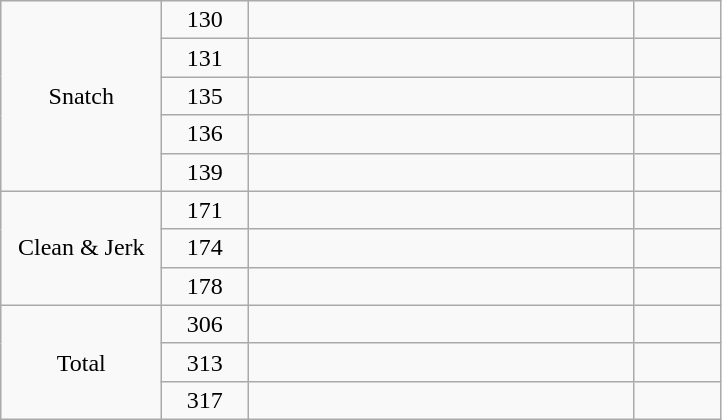<table class = "wikitable" style="text-align:center;">
<tr>
<td rowspan=5 width=100>Snatch</td>
<td width=50>130</td>
<td width=250 align=left></td>
<td width=50></td>
</tr>
<tr>
<td>131</td>
<td align=left></td>
<td></td>
</tr>
<tr>
<td>135</td>
<td align=left></td>
<td></td>
</tr>
<tr>
<td>136</td>
<td align=left></td>
<td></td>
</tr>
<tr>
<td>139</td>
<td align=left></td>
<td></td>
</tr>
<tr>
<td rowspan=3>Clean & Jerk</td>
<td>171</td>
<td align=left></td>
<td></td>
</tr>
<tr>
<td>174</td>
<td align=left></td>
<td></td>
</tr>
<tr>
<td>178</td>
<td align=left></td>
<td></td>
</tr>
<tr>
<td rowspan=3>Total</td>
<td>306</td>
<td align=left></td>
<td></td>
</tr>
<tr>
<td>313</td>
<td align=left></td>
<td></td>
</tr>
<tr>
<td>317</td>
<td align=left></td>
<td></td>
</tr>
</table>
